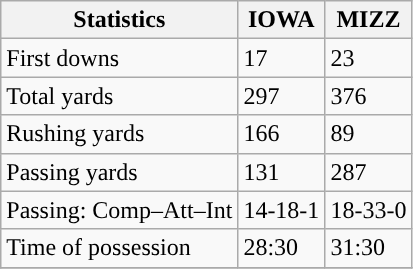<table class="wikitable" style="float: left;">
<tr>
<th>Statistics</th>
<th>IOWA</th>
<th>MIZZ</th>
</tr>
<tr>
<td>First downs</td>
<td>17</td>
<td>23</td>
</tr>
<tr>
<td>Total yards</td>
<td>297</td>
<td>376</td>
</tr>
<tr>
<td>Rushing yards</td>
<td>166</td>
<td>89</td>
</tr>
<tr>
<td>Passing yards</td>
<td>131</td>
<td>287</td>
</tr>
<tr>
<td>Passing: Comp–Att–Int</td>
<td>14-18-1</td>
<td>18-33-0</td>
</tr>
<tr>
<td>Time of possession</td>
<td>28:30</td>
<td>31:30</td>
</tr>
<tr>
</tr>
</table>
